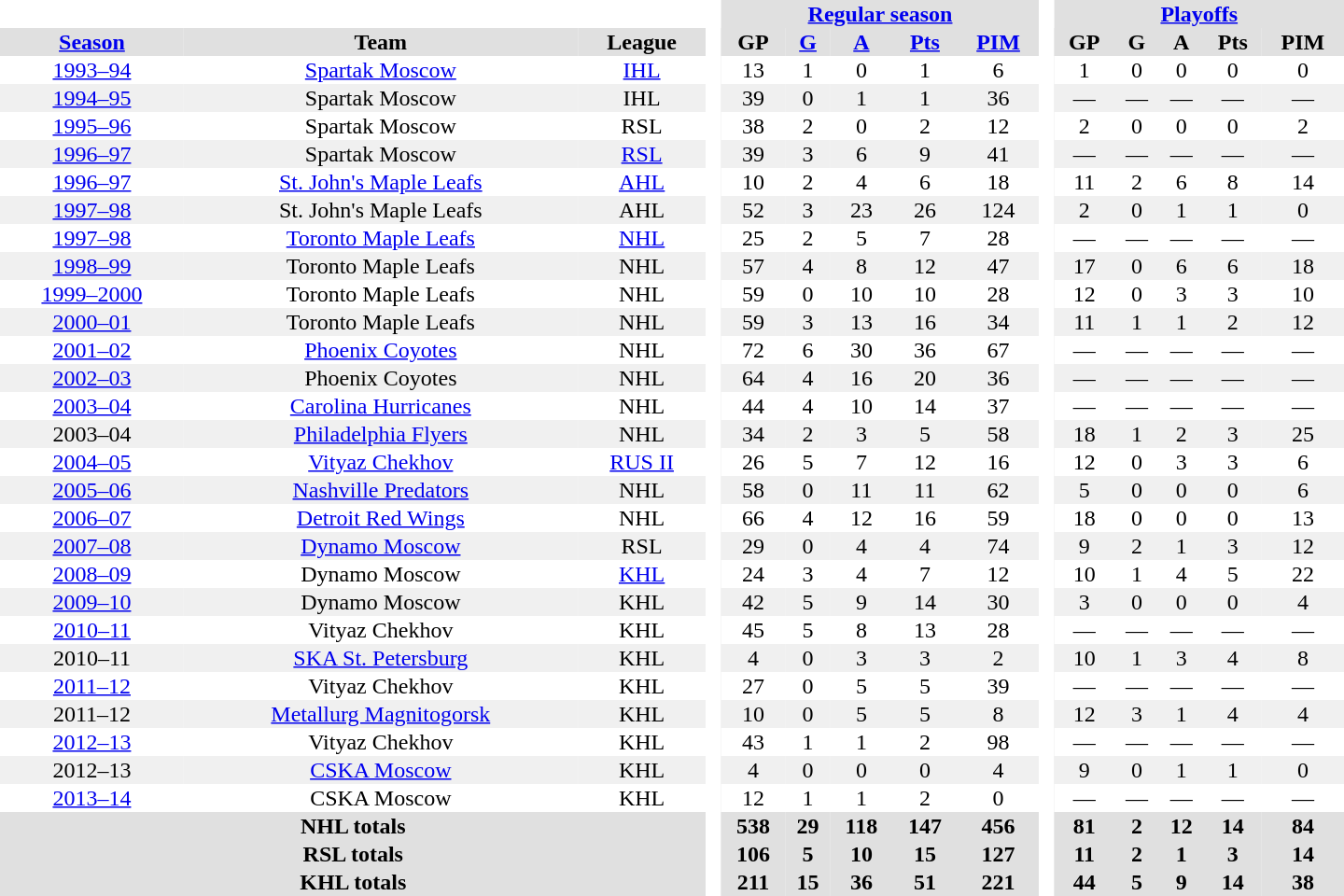<table border="0" cellpadding="1" cellspacing="0" style="text-align:center; width:60em;">
<tr style="background:#e0e0e0;">
<th colspan="3" style="background:#fff;"> </th>
<th rowspan="99" style="background:#fff;"> </th>
<th colspan="5"><a href='#'>Regular season</a></th>
<th rowspan="99" style="background:#fff;"> </th>
<th colspan="5"><a href='#'>Playoffs</a></th>
</tr>
<tr style="background:#e0e0e0;">
<th><a href='#'>Season</a></th>
<th>Team</th>
<th>League</th>
<th>GP</th>
<th><a href='#'>G</a></th>
<th><a href='#'>A</a></th>
<th><a href='#'>Pts</a></th>
<th><a href='#'>PIM</a></th>
<th>GP</th>
<th>G</th>
<th>A</th>
<th>Pts</th>
<th>PIM</th>
</tr>
<tr>
<td><a href='#'>1993–94</a></td>
<td><a href='#'>Spartak Moscow</a></td>
<td><a href='#'>IHL</a></td>
<td>13</td>
<td>1</td>
<td>0</td>
<td>1</td>
<td>6</td>
<td>1</td>
<td>0</td>
<td>0</td>
<td>0</td>
<td>0</td>
</tr>
<tr style="background:#f0f0f0;">
<td><a href='#'>1994–95</a></td>
<td>Spartak Moscow</td>
<td>IHL</td>
<td>39</td>
<td>0</td>
<td>1</td>
<td>1</td>
<td>36</td>
<td>—</td>
<td>—</td>
<td>—</td>
<td>—</td>
<td>—</td>
</tr>
<tr>
<td><a href='#'>1995–96</a></td>
<td>Spartak Moscow</td>
<td>RSL</td>
<td>38</td>
<td>2</td>
<td>0</td>
<td>2</td>
<td>12</td>
<td>2</td>
<td>0</td>
<td>0</td>
<td>0</td>
<td>2</td>
</tr>
<tr style="background:#f0f0f0;">
<td><a href='#'>1996–97</a></td>
<td>Spartak Moscow</td>
<td><a href='#'>RSL</a></td>
<td>39</td>
<td>3</td>
<td>6</td>
<td>9</td>
<td>41</td>
<td>—</td>
<td>—</td>
<td>—</td>
<td>—</td>
<td>—</td>
</tr>
<tr>
<td><a href='#'>1996–97</a></td>
<td><a href='#'>St. John's Maple Leafs</a></td>
<td><a href='#'>AHL</a></td>
<td>10</td>
<td>2</td>
<td>4</td>
<td>6</td>
<td>18</td>
<td>11</td>
<td>2</td>
<td>6</td>
<td>8</td>
<td>14</td>
</tr>
<tr style="background:#f0f0f0;">
<td><a href='#'>1997–98</a></td>
<td>St. John's Maple Leafs</td>
<td>AHL</td>
<td>52</td>
<td>3</td>
<td>23</td>
<td>26</td>
<td>124</td>
<td>2</td>
<td>0</td>
<td>1</td>
<td>1</td>
<td>0</td>
</tr>
<tr>
<td><a href='#'>1997–98</a></td>
<td><a href='#'>Toronto Maple Leafs</a></td>
<td><a href='#'>NHL</a></td>
<td>25</td>
<td>2</td>
<td>5</td>
<td>7</td>
<td>28</td>
<td>—</td>
<td>—</td>
<td>—</td>
<td>—</td>
<td>—</td>
</tr>
<tr style="background:#f0f0f0;">
<td><a href='#'>1998–99</a></td>
<td>Toronto Maple Leafs</td>
<td>NHL</td>
<td>57</td>
<td>4</td>
<td>8</td>
<td>12</td>
<td>47</td>
<td>17</td>
<td>0</td>
<td>6</td>
<td>6</td>
<td>18</td>
</tr>
<tr>
<td><a href='#'>1999–2000</a></td>
<td>Toronto Maple Leafs</td>
<td>NHL</td>
<td>59</td>
<td>0</td>
<td>10</td>
<td>10</td>
<td>28</td>
<td>12</td>
<td>0</td>
<td>3</td>
<td>3</td>
<td>10</td>
</tr>
<tr style="background:#f0f0f0;">
<td><a href='#'>2000–01</a></td>
<td>Toronto Maple Leafs</td>
<td>NHL</td>
<td>59</td>
<td>3</td>
<td>13</td>
<td>16</td>
<td>34</td>
<td>11</td>
<td>1</td>
<td>1</td>
<td>2</td>
<td>12</td>
</tr>
<tr>
<td><a href='#'>2001–02</a></td>
<td><a href='#'>Phoenix Coyotes</a></td>
<td>NHL</td>
<td>72</td>
<td>6</td>
<td>30</td>
<td>36</td>
<td>67</td>
<td>—</td>
<td>—</td>
<td>—</td>
<td>—</td>
<td>—</td>
</tr>
<tr style="background:#f0f0f0;">
<td><a href='#'>2002–03</a></td>
<td>Phoenix Coyotes</td>
<td>NHL</td>
<td>64</td>
<td>4</td>
<td>16</td>
<td>20</td>
<td>36</td>
<td>—</td>
<td>—</td>
<td>—</td>
<td>—</td>
<td>—</td>
</tr>
<tr>
<td><a href='#'>2003–04</a></td>
<td><a href='#'>Carolina Hurricanes</a></td>
<td>NHL</td>
<td>44</td>
<td>4</td>
<td>10</td>
<td>14</td>
<td>37</td>
<td>—</td>
<td>—</td>
<td>—</td>
<td>—</td>
<td>—</td>
</tr>
<tr style="background:#f0f0f0;">
<td>2003–04</td>
<td><a href='#'>Philadelphia Flyers</a></td>
<td>NHL</td>
<td>34</td>
<td>2</td>
<td>3</td>
<td>5</td>
<td>58</td>
<td>18</td>
<td>1</td>
<td>2</td>
<td>3</td>
<td>25</td>
</tr>
<tr>
<td><a href='#'>2004–05</a></td>
<td><a href='#'>Vityaz Chekhov</a></td>
<td><a href='#'>RUS II</a></td>
<td>26</td>
<td>5</td>
<td>7</td>
<td>12</td>
<td>16</td>
<td>12</td>
<td>0</td>
<td>3</td>
<td>3</td>
<td>6</td>
</tr>
<tr style="background:#f0f0f0;">
<td><a href='#'>2005–06</a></td>
<td><a href='#'>Nashville Predators</a></td>
<td>NHL</td>
<td>58</td>
<td>0</td>
<td>11</td>
<td>11</td>
<td>62</td>
<td>5</td>
<td>0</td>
<td>0</td>
<td>0</td>
<td>6</td>
</tr>
<tr>
<td><a href='#'>2006–07</a></td>
<td><a href='#'>Detroit Red Wings</a></td>
<td>NHL</td>
<td>66</td>
<td>4</td>
<td>12</td>
<td>16</td>
<td>59</td>
<td>18</td>
<td>0</td>
<td>0</td>
<td>0</td>
<td>13</td>
</tr>
<tr style="background:#f0f0f0;">
<td><a href='#'>2007–08</a></td>
<td><a href='#'>Dynamo Moscow</a></td>
<td>RSL</td>
<td>29</td>
<td>0</td>
<td>4</td>
<td>4</td>
<td>74</td>
<td>9</td>
<td>2</td>
<td>1</td>
<td>3</td>
<td>12</td>
</tr>
<tr>
<td><a href='#'>2008–09</a></td>
<td>Dynamo Moscow</td>
<td><a href='#'>KHL</a></td>
<td>24</td>
<td>3</td>
<td>4</td>
<td>7</td>
<td>12</td>
<td>10</td>
<td>1</td>
<td>4</td>
<td>5</td>
<td>22</td>
</tr>
<tr style="background:#f0f0f0;">
<td><a href='#'>2009–10</a></td>
<td>Dynamo Moscow</td>
<td>KHL</td>
<td>42</td>
<td>5</td>
<td>9</td>
<td>14</td>
<td>30</td>
<td>3</td>
<td>0</td>
<td>0</td>
<td>0</td>
<td>4</td>
</tr>
<tr>
<td><a href='#'>2010–11</a></td>
<td>Vityaz Chekhov</td>
<td>KHL</td>
<td>45</td>
<td>5</td>
<td>8</td>
<td>13</td>
<td>28</td>
<td>—</td>
<td>—</td>
<td>—</td>
<td>—</td>
<td>—</td>
</tr>
<tr style="background:#f0f0f0;">
<td>2010–11</td>
<td><a href='#'>SKA St. Petersburg</a></td>
<td>KHL</td>
<td>4</td>
<td>0</td>
<td>3</td>
<td>3</td>
<td>2</td>
<td>10</td>
<td>1</td>
<td>3</td>
<td>4</td>
<td>8</td>
</tr>
<tr>
<td><a href='#'>2011–12</a></td>
<td>Vityaz Chekhov</td>
<td>KHL</td>
<td>27</td>
<td>0</td>
<td>5</td>
<td>5</td>
<td>39</td>
<td>—</td>
<td>—</td>
<td>—</td>
<td>—</td>
<td>—</td>
</tr>
<tr style="background:#f0f0f0;">
<td>2011–12</td>
<td><a href='#'>Metallurg Magnitogorsk</a></td>
<td>KHL</td>
<td>10</td>
<td>0</td>
<td>5</td>
<td>5</td>
<td>8</td>
<td>12</td>
<td>3</td>
<td>1</td>
<td>4</td>
<td>4</td>
</tr>
<tr>
<td><a href='#'>2012–13</a></td>
<td>Vityaz Chekhov</td>
<td>KHL</td>
<td>43</td>
<td>1</td>
<td>1</td>
<td>2</td>
<td>98</td>
<td>—</td>
<td>—</td>
<td>—</td>
<td>—</td>
<td>—</td>
</tr>
<tr style="background:#f0f0f0;">
<td>2012–13</td>
<td><a href='#'>CSKA Moscow</a></td>
<td>KHL</td>
<td>4</td>
<td>0</td>
<td>0</td>
<td>0</td>
<td>4</td>
<td>9</td>
<td>0</td>
<td>1</td>
<td>1</td>
<td>0</td>
</tr>
<tr>
<td><a href='#'>2013–14</a></td>
<td>CSKA Moscow</td>
<td>KHL</td>
<td>12</td>
<td>1</td>
<td>1</td>
<td>2</td>
<td>0</td>
<td>—</td>
<td>—</td>
<td>—</td>
<td>—</td>
<td>—</td>
</tr>
<tr style="background:#e0e0e0;">
<th colspan="3">NHL totals</th>
<th>538</th>
<th>29</th>
<th>118</th>
<th>147</th>
<th>456</th>
<th>81</th>
<th>2</th>
<th>12</th>
<th>14</th>
<th>84</th>
</tr>
<tr style="background:#e0e0e0;">
<th colspan="3">RSL totals</th>
<th>106</th>
<th>5</th>
<th>10</th>
<th>15</th>
<th>127</th>
<th>11</th>
<th>2</th>
<th>1</th>
<th>3</th>
<th>14</th>
</tr>
<tr style="background:#e0e0e0;">
<th colspan="3">KHL totals</th>
<th>211</th>
<th>15</th>
<th>36</th>
<th>51</th>
<th>221</th>
<th>44</th>
<th>5</th>
<th>9</th>
<th>14</th>
<th>38</th>
</tr>
</table>
